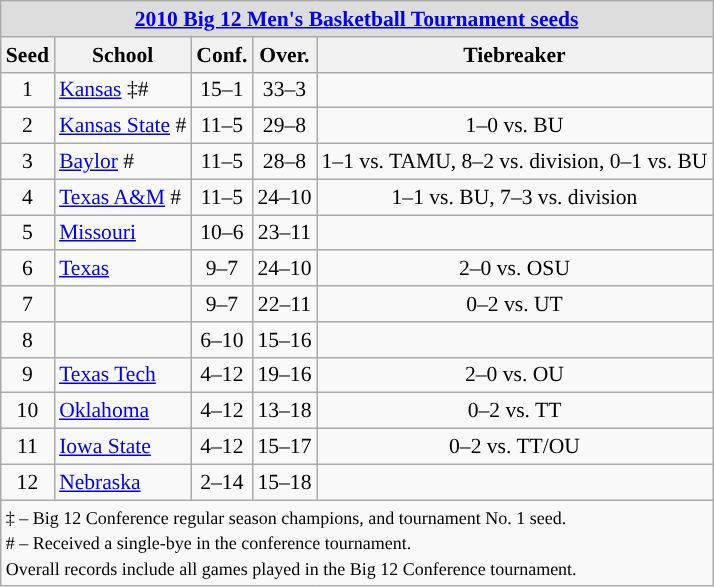<table class="wikitable" style="white-space:nowrap; font-size:90%;text-align:center">
<tr>
<td colspan="10" style="text-align:center; background:#DDDDDD; font:#000000"><strong><a href='#'>2010 Big 12 Men's Basketball Tournament seeds</a></strong></td>
</tr>
<tr bgcolor="#efefef">
<th>Seed</th>
<th>School</th>
<th>Conf.</th>
<th>Over.</th>
<th>Tiebreaker</th>
</tr>
<tr>
<td>1</td>
<td align=left><a href='#'>Kansas</a> ‡#</td>
<td>15–1</td>
<td>33–3</td>
<td></td>
</tr>
<tr>
<td>2</td>
<td align=left><a href='#'>Kansas State</a> #</td>
<td>11–5</td>
<td>29–8</td>
<td>1–0 vs. BU</td>
</tr>
<tr>
<td>3</td>
<td align=left><a href='#'>Baylor</a> #</td>
<td>11–5</td>
<td>28–8</td>
<td>1–1 vs. TAMU, 8–2 vs. division, 0–1 vs. BU</td>
</tr>
<tr>
<td>4</td>
<td align=left><a href='#'>Texas A&M</a> #</td>
<td>11–5</td>
<td>24–10</td>
<td>1–1 vs. BU, 7–3 vs. division</td>
</tr>
<tr>
<td>5</td>
<td align=left><a href='#'>Missouri</a></td>
<td>10–6</td>
<td>23–11</td>
<td></td>
</tr>
<tr>
<td>6</td>
<td align=left><a href='#'>Texas</a></td>
<td>9–7</td>
<td>24–10</td>
<td>2–0 vs. OSU</td>
</tr>
<tr>
<td>7</td>
<td align=left></td>
<td>9–7</td>
<td>22–11</td>
<td>0–2 vs. UT</td>
</tr>
<tr>
<td>8</td>
<td align=left></td>
<td>6–10</td>
<td>15–16</td>
<td></td>
</tr>
<tr>
<td>9</td>
<td align=left><a href='#'>Texas Tech</a></td>
<td>4–12</td>
<td>19–16</td>
<td>2–0 vs. OU</td>
</tr>
<tr>
<td>10</td>
<td align=left><a href='#'>Oklahoma</a></td>
<td>4–12</td>
<td>13–18</td>
<td>0–2 vs. TT</td>
</tr>
<tr>
<td>11</td>
<td align=left><a href='#'>Iowa State</a></td>
<td>4–12</td>
<td>15–17</td>
<td>0–2 vs. TT/OU</td>
</tr>
<tr>
<td>12</td>
<td align=left><a href='#'>Nebraska</a></td>
<td>2–14</td>
<td>15–18</td>
<td></td>
</tr>
<tr>
<td colspan="10" style="text-align:left;"><small>‡ – Big 12 Conference regular season champions, and tournament No. 1 seed.<br># – Received a single-bye in the conference tournament.<br>Overall records include all games played in the Big 12 Conference tournament.</small></td>
</tr>
</table>
